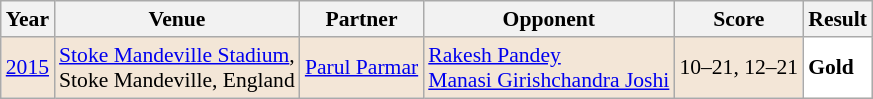<table class="sortable wikitable" style="font-size: 90%;">
<tr>
<th>Year</th>
<th>Venue</th>
<th>Partner</th>
<th>Opponent</th>
<th>Score</th>
<th>Result</th>
</tr>
<tr style="background:#F3E6D7">
<td align="center"><a href='#'>2015</a></td>
<td align="left"><a href='#'>Stoke Mandeville Stadium</a>,<br>Stoke Mandeville, England</td>
<td align="left"> <a href='#'>Parul Parmar</a></td>
<td align="left"> <a href='#'>Rakesh Pandey</a> <br>  <a href='#'>Manasi Girishchandra Joshi</a></td>
<td align="left">10–21, 12–21</td>
<td style="text-align:left; background:white"> <strong>Gold</strong></td>
</tr>
</table>
